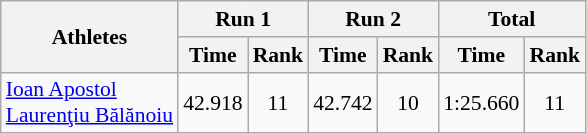<table class="wikitable" border="1" style="font-size:90%">
<tr>
<th rowspan="2">Athletes</th>
<th colspan="2">Run 1</th>
<th colspan="2">Run 2</th>
<th colspan="2">Total</th>
</tr>
<tr>
<th>Time</th>
<th>Rank</th>
<th>Time</th>
<th>Rank</th>
<th>Time</th>
<th>Rank</th>
</tr>
<tr>
<td><a href='#'>Ioan Apostol</a><br><a href='#'>Laurenţiu Bălănoiu</a></td>
<td align="center">42.918</td>
<td align="center">11</td>
<td align="center">42.742</td>
<td align="center">10</td>
<td align="center">1:25.660</td>
<td align="center">11</td>
</tr>
</table>
